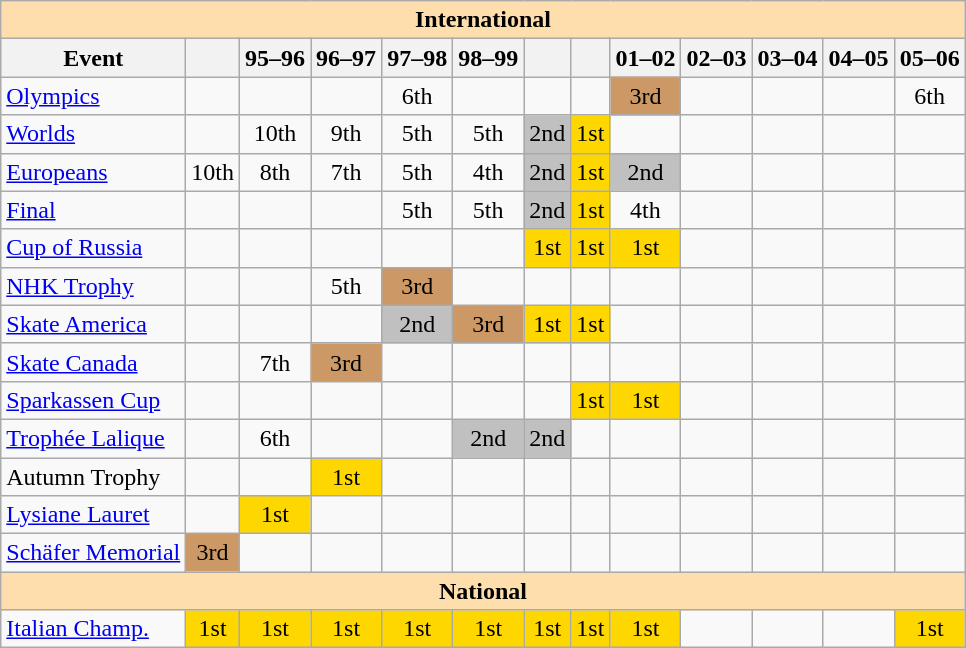<table class="wikitable" style="text-align:center">
<tr>
<th colspan="13" style="background-color: #ffdead; " align="center">International</th>
</tr>
<tr>
<th>Event</th>
<th></th>
<th>95–96</th>
<th>96–97</th>
<th>97–98</th>
<th>98–99</th>
<th></th>
<th></th>
<th>01–02</th>
<th>02–03</th>
<th>03–04</th>
<th>04–05</th>
<th>05–06</th>
</tr>
<tr>
<td align=left><a href='#'>Olympics</a></td>
<td></td>
<td></td>
<td></td>
<td>6th</td>
<td></td>
<td></td>
<td></td>
<td bgcolor=cc9966>3rd</td>
<td></td>
<td></td>
<td></td>
<td>6th</td>
</tr>
<tr>
<td align=left><a href='#'>Worlds</a></td>
<td></td>
<td>10th</td>
<td>9th</td>
<td>5th</td>
<td>5th</td>
<td bgcolor=silver>2nd</td>
<td bgcolor=gold>1st</td>
<td></td>
<td></td>
<td></td>
<td></td>
<td></td>
</tr>
<tr>
<td align=left><a href='#'>Europeans</a></td>
<td>10th</td>
<td>8th</td>
<td>7th</td>
<td>5th</td>
<td>4th</td>
<td bgcolor=silver>2nd</td>
<td bgcolor=gold>1st</td>
<td bgcolor=silver>2nd</td>
<td></td>
<td></td>
<td></td>
<td></td>
</tr>
<tr>
<td align=left> <a href='#'>Final</a></td>
<td></td>
<td></td>
<td></td>
<td>5th</td>
<td>5th</td>
<td bgcolor=silver>2nd</td>
<td bgcolor=gold>1st</td>
<td>4th</td>
<td></td>
<td></td>
<td></td>
<td></td>
</tr>
<tr>
<td align=left> <a href='#'>Cup of Russia</a></td>
<td></td>
<td></td>
<td></td>
<td></td>
<td></td>
<td bgcolor=gold>1st</td>
<td bgcolor=gold>1st</td>
<td bgcolor=gold>1st</td>
<td></td>
<td></td>
<td></td>
<td></td>
</tr>
<tr>
<td align=left> <a href='#'>NHK Trophy</a></td>
<td></td>
<td></td>
<td>5th</td>
<td bgcolor=cc9966>3rd</td>
<td></td>
<td></td>
<td></td>
<td></td>
<td></td>
<td></td>
<td></td>
<td></td>
</tr>
<tr>
<td align=left> <a href='#'>Skate America</a></td>
<td></td>
<td></td>
<td></td>
<td bgcolor=silver>2nd</td>
<td bgcolor=cc9966>3rd</td>
<td bgcolor=gold>1st</td>
<td bgcolor=gold>1st</td>
<td></td>
<td></td>
<td></td>
<td></td>
<td></td>
</tr>
<tr>
<td align=left> <a href='#'>Skate Canada</a></td>
<td></td>
<td>7th</td>
<td bgcolor=cc9966>3rd</td>
<td></td>
<td></td>
<td></td>
<td></td>
<td></td>
<td></td>
<td></td>
<td></td>
<td></td>
</tr>
<tr>
<td align=left> <a href='#'>Sparkassen Cup</a></td>
<td></td>
<td></td>
<td></td>
<td></td>
<td></td>
<td></td>
<td bgcolor=gold>1st</td>
<td bgcolor=gold>1st</td>
<td></td>
<td></td>
<td></td>
<td></td>
</tr>
<tr>
<td align=left> <a href='#'>Trophée Lalique</a></td>
<td></td>
<td>6th</td>
<td></td>
<td></td>
<td bgcolor=silver>2nd</td>
<td bgcolor=silver>2nd</td>
<td></td>
<td></td>
<td></td>
<td></td>
<td></td>
<td></td>
</tr>
<tr>
<td align=left>Autumn Trophy</td>
<td></td>
<td></td>
<td bgcolor=gold>1st</td>
<td></td>
<td></td>
<td></td>
<td></td>
<td></td>
<td></td>
<td></td>
<td></td>
<td></td>
</tr>
<tr>
<td align=left><a href='#'>Lysiane Lauret</a></td>
<td></td>
<td bgcolor=gold>1st</td>
<td></td>
<td></td>
<td></td>
<td></td>
<td></td>
<td></td>
<td></td>
<td></td>
<td></td>
<td></td>
</tr>
<tr>
<td align=left><a href='#'>Schäfer Memorial</a></td>
<td bgcolor=cc9966>3rd</td>
<td></td>
<td></td>
<td></td>
<td></td>
<td></td>
<td></td>
<td></td>
<td></td>
<td></td>
<td></td>
<td></td>
</tr>
<tr>
<th colspan="13" style="background-color: #ffdead; " align="center">National</th>
</tr>
<tr>
<td align=left><a href='#'>Italian Champ.</a></td>
<td bgcolor=gold>1st</td>
<td bgcolor=gold>1st</td>
<td bgcolor=gold>1st</td>
<td bgcolor=gold>1st</td>
<td bgcolor=gold>1st</td>
<td bgcolor=gold>1st</td>
<td bgcolor=gold>1st</td>
<td bgcolor=gold>1st</td>
<td></td>
<td></td>
<td></td>
<td bgcolor="gold">1st</td>
</tr>
</table>
